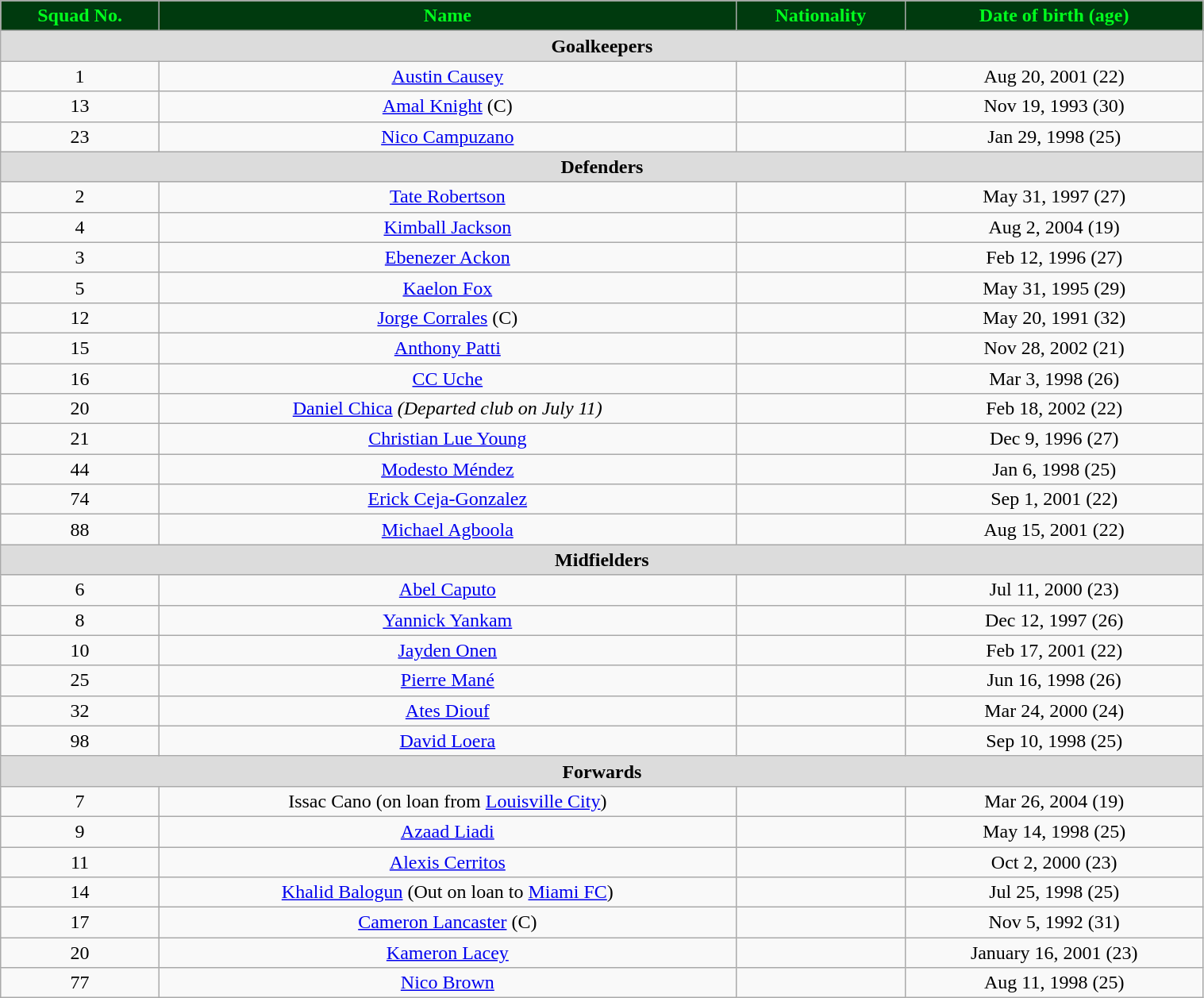<table class="wikitable sortable" style="text-align:center;width:80%">
<tr>
<th style="background:#003a0e; color:#00FE1E;" ; border:2px solid #001c48;">Squad No.</th>
<th style="background:#003a0e; color:#00FE1E;" border:2px solid #001c48;">Name</th>
<th style="background:#003a0e; color:#00FE1E;" border:2px solid #001c48;">Nationality</th>
<th style="background:#003a0e; color:#00FE1E;" border:2px solid #001c48;">Date of birth (age)</th>
</tr>
<tr>
<th colspan="4" style="background:#dcdcdc; text-align:center;">Goalkeepers</th>
</tr>
<tr>
<td>1</td>
<td><a href='#'>Austin Causey</a></td>
<td></td>
<td>Aug 20, 2001 (22)</td>
</tr>
<tr>
<td>13</td>
<td><a href='#'>Amal Knight</a> (C)</td>
<td></td>
<td>Nov 19, 1993 (30)</td>
</tr>
<tr>
<td>23</td>
<td><a href='#'>Nico Campuzano</a></td>
<td></td>
<td>Jan 29, 1998 (25)</td>
</tr>
<tr>
<th colspan="4" style="background:#dcdcdc; text-align:center;">Defenders</th>
</tr>
<tr>
<td>2</td>
<td><a href='#'>Tate Robertson</a></td>
<td></td>
<td>May 31, 1997 (27)</td>
</tr>
<tr>
<td>4</td>
<td><a href='#'>Kimball Jackson</a></td>
<td></td>
<td>Aug 2, 2004 (19)</td>
</tr>
<tr>
<td>3</td>
<td><a href='#'>Ebenezer Ackon</a></td>
<td></td>
<td>Feb 12, 1996 (27)</td>
</tr>
<tr>
<td>5</td>
<td><a href='#'>Kaelon Fox</a></td>
<td></td>
<td>May 31, 1995 (29)</td>
</tr>
<tr>
<td>12</td>
<td><a href='#'>Jorge Corrales</a> (C)</td>
<td></td>
<td>May 20, 1991 (32)</td>
</tr>
<tr>
<td>15</td>
<td><a href='#'>Anthony Patti</a></td>
<td></td>
<td>Nov 28, 2002 (21)</td>
</tr>
<tr>
<td>16</td>
<td><a href='#'>CC Uche</a></td>
<td></td>
<td>Mar 3, 1998 (26)</td>
</tr>
<tr>
<td>20</td>
<td><a href='#'>Daniel Chica</a> <em>(Departed club on July 11)</em></td>
<td></td>
<td>Feb 18, 2002 (22)</td>
</tr>
<tr>
<td>21</td>
<td><a href='#'>Christian Lue Young</a></td>
<td></td>
<td>Dec 9, 1996 (27)</td>
</tr>
<tr>
<td>44</td>
<td><a href='#'>Modesto Méndez</a></td>
<td></td>
<td>Jan 6, 1998 (25)</td>
</tr>
<tr>
<td>74</td>
<td><a href='#'>Erick Ceja-Gonzalez</a></td>
<td></td>
<td>Sep 1, 2001 (22)</td>
</tr>
<tr>
<td>88</td>
<td><a href='#'>Michael Agboola</a></td>
<td></td>
<td>Aug 15, 2001 (22)</td>
</tr>
<tr>
<th colspan="4" style="background:#dcdcdc; text-align:center;">Midfielders</th>
</tr>
<tr>
<td>6</td>
<td><a href='#'>Abel Caputo</a></td>
<td></td>
<td>Jul 11, 2000 (23)</td>
</tr>
<tr>
<td>8</td>
<td><a href='#'>Yannick Yankam</a></td>
<td></td>
<td>Dec 12, 1997 (26)</td>
</tr>
<tr>
<td>10</td>
<td><a href='#'>Jayden Onen</a></td>
<td></td>
<td>Feb 17, 2001 (22)</td>
</tr>
<tr>
<td>25</td>
<td><a href='#'>Pierre Mané</a></td>
<td></td>
<td>Jun 16, 1998 (26)</td>
</tr>
<tr>
<td>32</td>
<td><a href='#'>Ates Diouf</a></td>
<td></td>
<td>Mar 24, 2000 (24)</td>
</tr>
<tr>
<td>98</td>
<td><a href='#'>David Loera</a></td>
<td></td>
<td>Sep 10, 1998 (25)</td>
</tr>
<tr>
<th colspan="4" style="background:#dcdcdc; text-align:center;">Forwards</th>
</tr>
<tr>
<td>7</td>
<td>Issac Cano (on loan from <a href='#'>Louisville City</a>)</td>
<td></td>
<td>Mar 26, 2004 (19)</td>
</tr>
<tr>
<td>9</td>
<td><a href='#'>Azaad Liadi</a></td>
<td></td>
<td>May 14, 1998 (25)</td>
</tr>
<tr>
<td>11</td>
<td><a href='#'>Alexis Cerritos</a></td>
<td></td>
<td>Oct 2, 2000 (23)</td>
</tr>
<tr>
<td>14</td>
<td><a href='#'>Khalid Balogun</a> (Out on loan to <a href='#'>Miami FC</a>)</td>
<td></td>
<td>Jul 25, 1998 (25)</td>
</tr>
<tr>
<td>17</td>
<td><a href='#'>Cameron Lancaster</a> (C)</td>
<td></td>
<td>Nov 5, 1992 (31)</td>
</tr>
<tr>
<td>20</td>
<td><a href='#'>Kameron Lacey</a></td>
<td></td>
<td>January 16, 2001 (23)</td>
</tr>
<tr>
<td>77</td>
<td><a href='#'>Nico Brown</a></td>
<td></td>
<td>Aug 11, 1998 (25)</td>
</tr>
</table>
